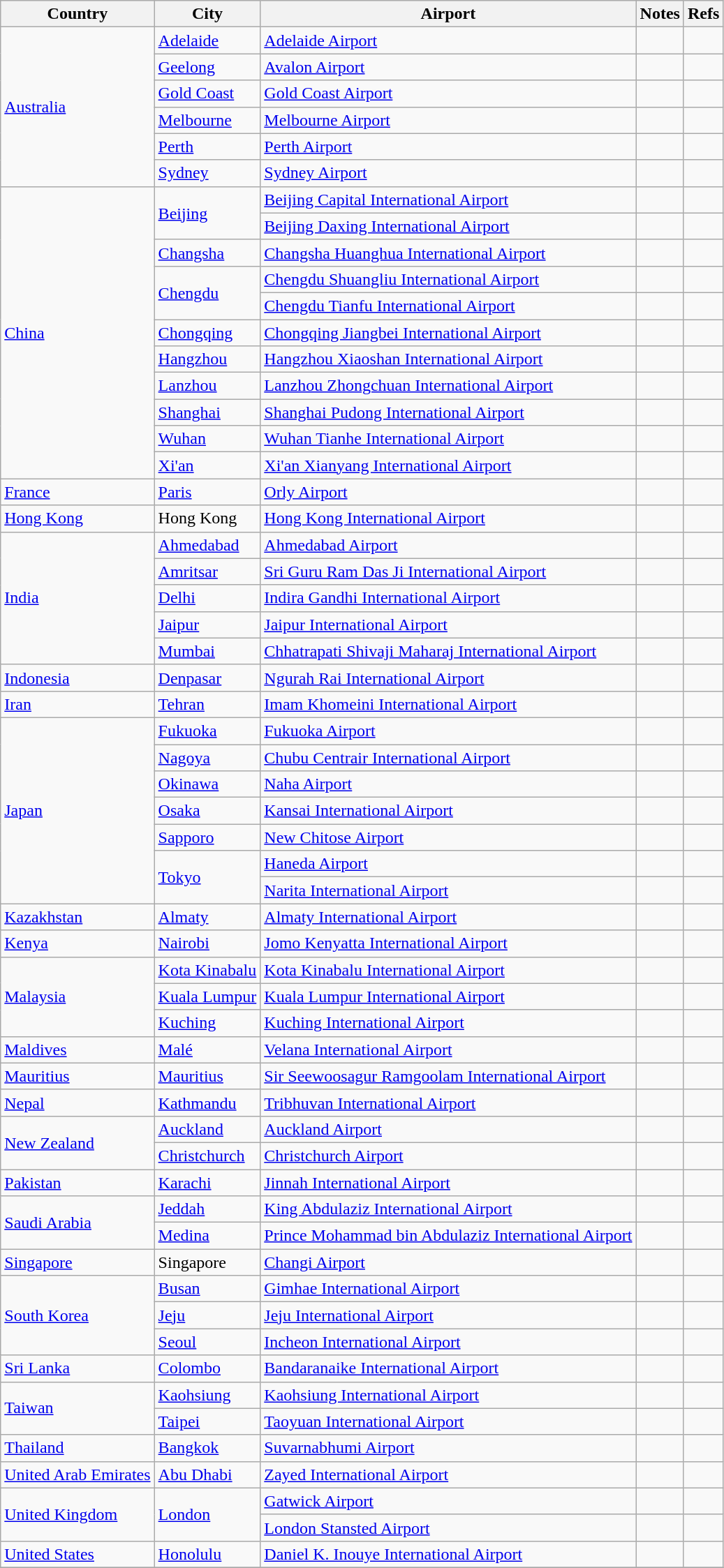<table class="sortable wikitable">
<tr>
<th>Country</th>
<th>City</th>
<th>Airport</th>
<th>Notes</th>
<th class="unsortable">Refs</th>
</tr>
<tr>
<td rowspan="6"><a href='#'>Australia</a></td>
<td><a href='#'>Adelaide</a></td>
<td><a href='#'>Adelaide Airport</a></td>
<td></td>
<td align=center></td>
</tr>
<tr>
<td><a href='#'>Geelong</a></td>
<td><a href='#'>Avalon Airport</a></td>
<td></td>
<td align=center></td>
</tr>
<tr>
<td><a href='#'>Gold Coast</a></td>
<td><a href='#'>Gold Coast Airport</a></td>
<td></td>
<td align=center></td>
</tr>
<tr>
<td><a href='#'>Melbourne</a></td>
<td><a href='#'>Melbourne Airport</a></td>
<td align=center></td>
<td align=center></td>
</tr>
<tr>
<td><a href='#'>Perth</a></td>
<td><a href='#'>Perth Airport</a></td>
<td align=center></td>
<td align=center></td>
</tr>
<tr>
<td><a href='#'>Sydney</a></td>
<td><a href='#'>Sydney Airport</a></td>
<td align=center></td>
<td align=center></td>
</tr>
<tr>
<td rowspan="11"><a href='#'>China</a></td>
<td rowspan="2"><a href='#'>Beijing</a></td>
<td><a href='#'>Beijing Capital International Airport</a></td>
<td></td>
<td align=center></td>
</tr>
<tr>
<td><a href='#'>Beijing Daxing International Airport</a></td>
<td align=center></td>
<td align=center></td>
</tr>
<tr>
<td><a href='#'>Changsha</a></td>
<td><a href='#'>Changsha Huanghua International Airport</a></td>
<td></td>
<td align=center></td>
</tr>
<tr>
<td rowspan="2"><a href='#'>Chengdu</a></td>
<td><a href='#'>Chengdu Shuangliu International Airport</a></td>
<td></td>
<td align=center></td>
</tr>
<tr>
<td><a href='#'>Chengdu Tianfu International Airport</a></td>
<td align=center></td>
<td align=center></td>
</tr>
<tr>
<td><a href='#'>Chongqing</a></td>
<td><a href='#'>Chongqing Jiangbei International Airport</a></td>
<td align=center></td>
<td align=center></td>
</tr>
<tr>
<td><a href='#'>Hangzhou</a></td>
<td><a href='#'>Hangzhou Xiaoshan International Airport</a></td>
<td align=center></td>
<td align=center></td>
</tr>
<tr>
<td><a href='#'>Lanzhou</a></td>
<td><a href='#'>Lanzhou Zhongchuan International Airport</a></td>
<td></td>
<td align=center></td>
</tr>
<tr>
<td><a href='#'>Shanghai</a></td>
<td><a href='#'>Shanghai Pudong International Airport</a></td>
<td align=center></td>
<td align=center></td>
</tr>
<tr>
<td><a href='#'>Wuhan</a></td>
<td><a href='#'>Wuhan Tianhe International Airport</a></td>
<td></td>
<td align=center></td>
</tr>
<tr>
<td><a href='#'>Xi'an</a></td>
<td><a href='#'>Xi'an Xianyang International Airport</a></td>
<td align=center></td>
<td align=center></td>
</tr>
<tr>
<td><a href='#'>France</a></td>
<td><a href='#'>Paris</a></td>
<td><a href='#'>Orly Airport</a></td>
<td></td>
<td align=center></td>
</tr>
<tr>
<td><a href='#'>Hong Kong</a></td>
<td>Hong Kong</td>
<td><a href='#'>Hong Kong International Airport</a></td>
<td></td>
<td align=center></td>
</tr>
<tr>
<td rowspan="5"><a href='#'>India</a></td>
<td><a href='#'>Ahmedabad</a></td>
<td><a href='#'>Ahmedabad Airport</a></td>
<td></td>
<td align=center></td>
</tr>
<tr>
<td><a href='#'>Amritsar</a></td>
<td><a href='#'>Sri Guru Ram Das Ji International Airport</a></td>
<td></td>
<td align=center></td>
</tr>
<tr>
<td><a href='#'>Delhi</a></td>
<td><a href='#'>Indira Gandhi International Airport</a></td>
<td align=center></td>
<td align=center></td>
</tr>
<tr>
<td><a href='#'>Jaipur</a></td>
<td><a href='#'>Jaipur International Airport</a></td>
<td></td>
<td align=center></td>
</tr>
<tr>
<td><a href='#'>Mumbai</a></td>
<td><a href='#'>Chhatrapati Shivaji Maharaj International Airport</a></td>
<td></td>
<td align=center></td>
</tr>
<tr>
<td><a href='#'>Indonesia</a></td>
<td><a href='#'>Denpasar</a></td>
<td><a href='#'>Ngurah Rai International Airport</a></td>
<td align=center></td>
<td align=center></td>
</tr>
<tr>
<td><a href='#'>Iran</a></td>
<td><a href='#'>Tehran</a></td>
<td><a href='#'>Imam Khomeini International Airport</a></td>
<td></td>
<td align=center></td>
</tr>
<tr>
<td rowspan="7"><a href='#'>Japan</a></td>
<td><a href='#'>Fukuoka</a></td>
<td><a href='#'>Fukuoka Airport</a></td>
<td></td>
<td align=center></td>
</tr>
<tr>
<td><a href='#'>Nagoya</a></td>
<td><a href='#'>Chubu Centrair International Airport</a></td>
<td></td>
<td align=center></td>
</tr>
<tr>
<td><a href='#'>Okinawa</a></td>
<td><a href='#'>Naha Airport</a></td>
<td></td>
<td align=center></td>
</tr>
<tr>
<td><a href='#'>Osaka</a></td>
<td><a href='#'>Kansai International Airport</a></td>
<td align=center></td>
<td align=center></td>
</tr>
<tr>
<td><a href='#'>Sapporo</a></td>
<td><a href='#'>New Chitose Airport</a></td>
<td align=center></td>
<td align=center></td>
</tr>
<tr>
<td rowspan="2"><a href='#'>Tokyo</a></td>
<td><a href='#'>Haneda Airport</a></td>
<td align=center></td>
<td align=center></td>
</tr>
<tr>
<td><a href='#'>Narita International Airport</a></td>
<td></td>
<td align=center></td>
</tr>
<tr>
<td><a href='#'>Kazakhstan</a></td>
<td><a href='#'>Almaty</a></td>
<td><a href='#'>Almaty International Airport</a></td>
<td align=center></td>
<td align=center></td>
</tr>
<tr>
<td><a href='#'>Kenya</a></td>
<td><a href='#'>Nairobi</a></td>
<td><a href='#'>Jomo Kenyatta International Airport</a></td>
<td></td>
<td align=center></td>
</tr>
<tr>
<td rowspan="3"><a href='#'>Malaysia</a></td>
<td><a href='#'>Kota Kinabalu</a></td>
<td><a href='#'>Kota Kinabalu International Airport</a></td>
<td></td>
<td align=center></td>
</tr>
<tr>
<td><a href='#'>Kuala Lumpur</a></td>
<td><a href='#'>Kuala Lumpur International Airport</a></td>
<td></td>
<td align=center></td>
</tr>
<tr>
<td><a href='#'>Kuching</a></td>
<td><a href='#'>Kuching International Airport</a></td>
<td></td>
<td align=center></td>
</tr>
<tr>
<td><a href='#'>Maldives</a></td>
<td><a href='#'>Malé</a></td>
<td><a href='#'>Velana International Airport</a></td>
<td></td>
<td align=center></td>
</tr>
<tr>
<td><a href='#'>Mauritius</a></td>
<td><a href='#'>Mauritius</a></td>
<td><a href='#'>Sir Seewoosagur Ramgoolam International Airport</a></td>
<td></td>
<td align=center></td>
</tr>
<tr>
<td><a href='#'>Nepal</a></td>
<td><a href='#'>Kathmandu</a></td>
<td><a href='#'>Tribhuvan International Airport</a></td>
<td></td>
<td align=center></td>
</tr>
<tr>
<td rowspan="2"><a href='#'>New Zealand</a></td>
<td><a href='#'>Auckland</a></td>
<td><a href='#'>Auckland Airport</a></td>
<td></td>
<td align=center></td>
</tr>
<tr>
<td><a href='#'>Christchurch</a></td>
<td><a href='#'>Christchurch Airport</a></td>
<td></td>
<td align=center></td>
</tr>
<tr>
<td><a href='#'>Pakistan</a></td>
<td><a href='#'>Karachi</a></td>
<td><a href='#'>Jinnah International Airport</a></td>
<td align=center></td>
<td align=center></td>
</tr>
<tr>
<td rowspan="2"><a href='#'>Saudi Arabia</a></td>
<td><a href='#'>Jeddah</a></td>
<td><a href='#'>King Abdulaziz International Airport</a></td>
<td></td>
<td align=center></td>
</tr>
<tr>
<td><a href='#'>Medina</a></td>
<td><a href='#'>Prince Mohammad bin Abdulaziz International Airport</a></td>
<td align=center></td>
<td align=center></td>
</tr>
<tr>
<td><a href='#'>Singapore</a></td>
<td>Singapore</td>
<td><a href='#'>Changi Airport</a></td>
<td></td>
<td align=center></td>
</tr>
<tr>
<td rowspan="3"><a href='#'>South Korea</a></td>
<td><a href='#'>Busan</a></td>
<td><a href='#'>Gimhae International Airport</a></td>
<td></td>
<td align=center></td>
</tr>
<tr>
<td><a href='#'>Jeju</a></td>
<td><a href='#'>Jeju International Airport</a></td>
<td></td>
<td align=center></td>
</tr>
<tr>
<td><a href='#'>Seoul</a></td>
<td><a href='#'>Incheon International Airport</a></td>
<td align=center></td>
<td align=center></td>
</tr>
<tr>
<td><a href='#'>Sri Lanka</a></td>
<td><a href='#'>Colombo</a></td>
<td><a href='#'>Bandaranaike International Airport</a></td>
<td></td>
<td align=center></td>
</tr>
<tr>
<td rowspan="2"><a href='#'>Taiwan</a></td>
<td><a href='#'>Kaohsiung</a></td>
<td><a href='#'>Kaohsiung International Airport</a></td>
<td></td>
<td align=center></td>
</tr>
<tr>
<td><a href='#'>Taipei</a></td>
<td><a href='#'>Taoyuan International Airport</a></td>
<td align=center></td>
<td align=center></td>
</tr>
<tr>
<td><a href='#'>Thailand</a></td>
<td><a href='#'>Bangkok</a></td>
<td><a href='#'>Suvarnabhumi Airport</a></td>
<td></td>
<td align=center></td>
</tr>
<tr>
<td><a href='#'>United Arab Emirates</a></td>
<td><a href='#'>Abu Dhabi</a></td>
<td><a href='#'>Zayed International Airport</a></td>
<td></td>
<td align=center></td>
</tr>
<tr>
<td rowspan="2"><a href='#'>United Kingdom</a></td>
<td rowspan="2"><a href='#'>London</a></td>
<td><a href='#'>Gatwick Airport</a></td>
<td></td>
<td align=center></td>
</tr>
<tr>
<td><a href='#'>London Stansted Airport</a></td>
<td></td>
<td align=center></td>
</tr>
<tr>
<td><a href='#'>United States</a></td>
<td><a href='#'>Honolulu</a></td>
<td><a href='#'>Daniel K. Inouye International Airport</a></td>
<td></td>
<td align=center></td>
</tr>
<tr>
</tr>
</table>
